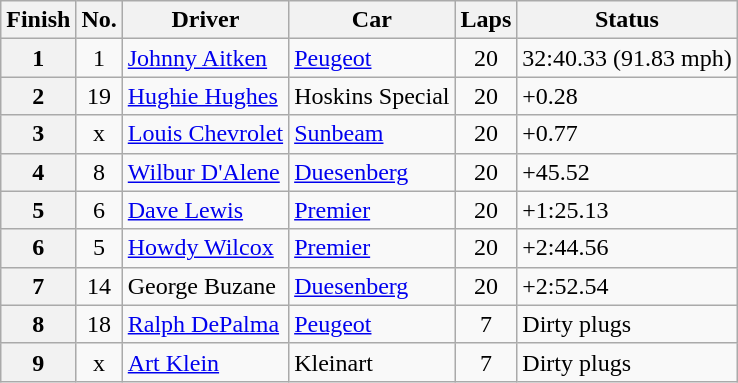<table class="wikitable">
<tr>
<th>Finish</th>
<th>No.</th>
<th>Driver</th>
<th>Car</th>
<th>Laps</th>
<th>Status</th>
</tr>
<tr>
<th>1</th>
<td align=center>1</td>
<td> <a href='#'>Johnny Aitken</a></td>
<td><a href='#'>Peugeot</a></td>
<td align=center>20</td>
<td>32:40.33 (91.83 mph)</td>
</tr>
<tr>
<th>2</th>
<td align=center>19</td>
<td> <a href='#'>Hughie Hughes</a></td>
<td>Hoskins Special</td>
<td align=center>20</td>
<td>+0.28</td>
</tr>
<tr>
<th>3</th>
<td align=center>x</td>
<td> <a href='#'>Louis Chevrolet</a></td>
<td><a href='#'>Sunbeam</a></td>
<td align=center>20</td>
<td>+0.77</td>
</tr>
<tr>
<th>4</th>
<td align=center>8</td>
<td> <a href='#'>Wilbur D'Alene</a></td>
<td><a href='#'>Duesenberg</a></td>
<td align=center>20</td>
<td>+45.52</td>
</tr>
<tr>
<th>5</th>
<td align=center>6</td>
<td> <a href='#'>Dave Lewis</a></td>
<td><a href='#'>Premier</a></td>
<td align=center>20</td>
<td>+1:25.13</td>
</tr>
<tr>
<th>6</th>
<td align=center>5</td>
<td> <a href='#'>Howdy Wilcox</a></td>
<td><a href='#'>Premier</a></td>
<td align=center>20</td>
<td>+2:44.56</td>
</tr>
<tr>
<th>7</th>
<td align=center>14</td>
<td> George Buzane</td>
<td><a href='#'>Duesenberg</a></td>
<td align=center>20</td>
<td>+2:52.54</td>
</tr>
<tr>
<th>8</th>
<td align=center>18</td>
<td> <a href='#'>Ralph DePalma</a></td>
<td><a href='#'>Peugeot</a></td>
<td align=center>7</td>
<td>Dirty plugs</td>
</tr>
<tr>
<th>9</th>
<td align=center>x</td>
<td> <a href='#'>Art Klein</a></td>
<td>Kleinart</td>
<td align=center>7</td>
<td>Dirty plugs</td>
</tr>
</table>
